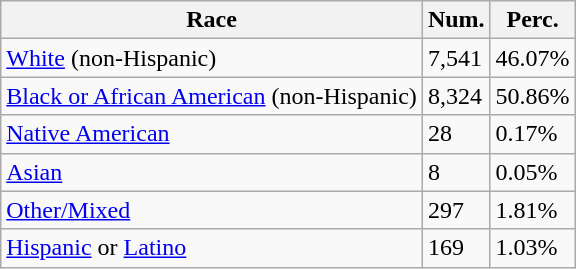<table class="wikitable">
<tr>
<th>Race</th>
<th>Num.</th>
<th>Perc.</th>
</tr>
<tr>
<td><a href='#'>White</a> (non-Hispanic)</td>
<td>7,541</td>
<td>46.07%</td>
</tr>
<tr>
<td><a href='#'>Black or African American</a> (non-Hispanic)</td>
<td>8,324</td>
<td>50.86%</td>
</tr>
<tr>
<td><a href='#'>Native American</a></td>
<td>28</td>
<td>0.17%</td>
</tr>
<tr>
<td><a href='#'>Asian</a></td>
<td>8</td>
<td>0.05%</td>
</tr>
<tr>
<td><a href='#'>Other/Mixed</a></td>
<td>297</td>
<td>1.81%</td>
</tr>
<tr>
<td><a href='#'>Hispanic</a> or <a href='#'>Latino</a></td>
<td>169</td>
<td>1.03%</td>
</tr>
</table>
